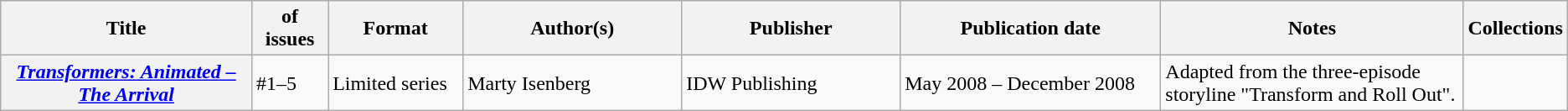<table class="wikitable">
<tr>
<th>Title</th>
<th style="width:40pt"> of issues</th>
<th style="width:75pt">Format</th>
<th style="width:125pt">Author(s)</th>
<th style="width:125pt">Publisher</th>
<th style="width:150pt">Publication date</th>
<th style="width:175pt">Notes</th>
<th>Collections</th>
</tr>
<tr>
<th><em><a href='#'>Transformers: Animated – The Arrival</a></em></th>
<td>#1–5</td>
<td>Limited series</td>
<td>Marty Isenberg</td>
<td>IDW Publishing</td>
<td>May 2008 – December 2008</td>
<td>Adapted from the three-episode storyline "Transform and Roll Out".</td>
<td></td>
</tr>
</table>
